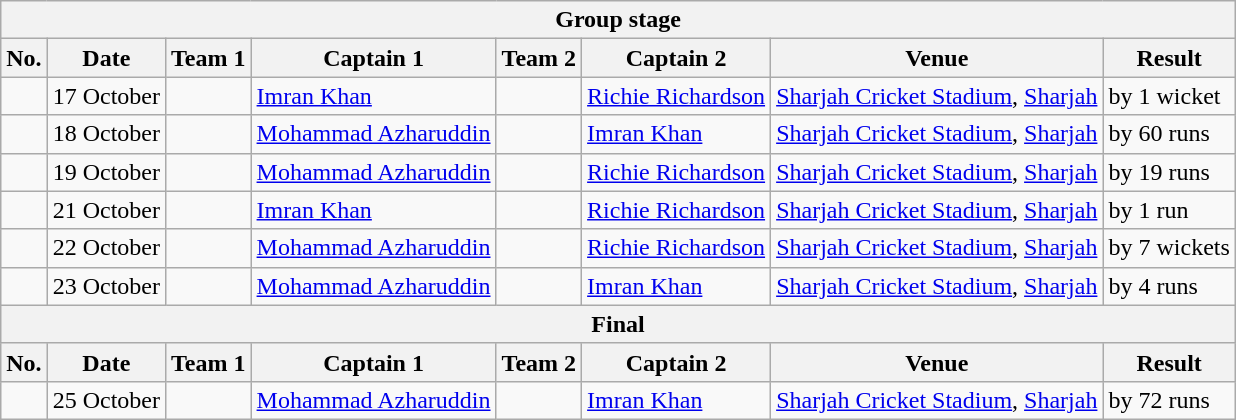<table class="wikitable">
<tr>
<th colspan="9">Group stage</th>
</tr>
<tr>
<th>No.</th>
<th>Date</th>
<th>Team 1</th>
<th>Captain 1</th>
<th>Team 2</th>
<th>Captain 2</th>
<th>Venue</th>
<th>Result</th>
</tr>
<tr>
<td></td>
<td>17 October</td>
<td></td>
<td><a href='#'>Imran Khan</a></td>
<td></td>
<td><a href='#'>Richie Richardson</a></td>
<td><a href='#'>Sharjah Cricket Stadium</a>, <a href='#'>Sharjah</a></td>
<td> by 1 wicket</td>
</tr>
<tr>
<td></td>
<td>18 October</td>
<td></td>
<td><a href='#'>Mohammad Azharuddin</a></td>
<td></td>
<td><a href='#'>Imran Khan</a></td>
<td><a href='#'>Sharjah Cricket Stadium</a>, <a href='#'>Sharjah</a></td>
<td> by 60 runs</td>
</tr>
<tr>
<td></td>
<td>19 October</td>
<td></td>
<td><a href='#'>Mohammad Azharuddin</a></td>
<td></td>
<td><a href='#'>Richie Richardson</a></td>
<td><a href='#'>Sharjah Cricket Stadium</a>, <a href='#'>Sharjah</a></td>
<td> by 19 runs</td>
</tr>
<tr>
<td></td>
<td>21 October</td>
<td></td>
<td><a href='#'>Imran Khan</a></td>
<td></td>
<td><a href='#'>Richie Richardson</a></td>
<td><a href='#'>Sharjah Cricket Stadium</a>, <a href='#'>Sharjah</a></td>
<td> by 1 run</td>
</tr>
<tr>
<td></td>
<td>22 October</td>
<td></td>
<td><a href='#'>Mohammad Azharuddin</a></td>
<td></td>
<td><a href='#'>Richie Richardson</a></td>
<td><a href='#'>Sharjah Cricket Stadium</a>, <a href='#'>Sharjah</a></td>
<td> by 7 wickets</td>
</tr>
<tr>
<td></td>
<td>23 October</td>
<td></td>
<td><a href='#'>Mohammad Azharuddin</a></td>
<td></td>
<td><a href='#'>Imran Khan</a></td>
<td><a href='#'>Sharjah Cricket Stadium</a>, <a href='#'>Sharjah</a></td>
<td> by 4 runs</td>
</tr>
<tr>
<th colspan="9">Final</th>
</tr>
<tr>
<th>No.</th>
<th>Date</th>
<th>Team 1</th>
<th>Captain 1</th>
<th>Team 2</th>
<th>Captain 2</th>
<th>Venue</th>
<th>Result</th>
</tr>
<tr>
<td></td>
<td>25 October</td>
<td></td>
<td><a href='#'>Mohammad Azharuddin</a></td>
<td></td>
<td><a href='#'>Imran Khan</a></td>
<td><a href='#'>Sharjah Cricket Stadium</a>, <a href='#'>Sharjah</a></td>
<td> by 72 runs</td>
</tr>
</table>
